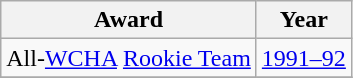<table class="wikitable">
<tr>
<th>Award</th>
<th>Year</th>
</tr>
<tr>
<td>All-<a href='#'>WCHA</a> <a href='#'>Rookie Team</a></td>
<td><a href='#'>1991–92</a></td>
</tr>
<tr>
</tr>
</table>
